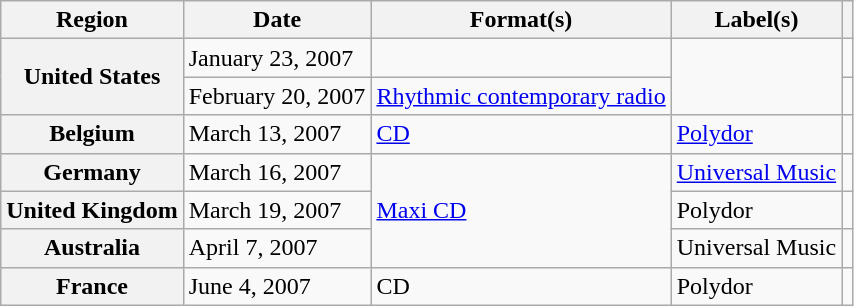<table class="wikitable plainrowheaders">
<tr>
<th scope="col">Region</th>
<th scope="col">Date</th>
<th scope="col">Format(s)</th>
<th scope="col">Label(s)</th>
<th scope="col"></th>
</tr>
<tr>
<th scope="row" rowspan="2">United States</th>
<td>January 23, 2007</td>
<td></td>
<td rowspan="2"></td>
<td></td>
</tr>
<tr>
<td>February 20, 2007</td>
<td><a href='#'>Rhythmic contemporary radio</a></td>
<td></td>
</tr>
<tr>
<th scope="row">Belgium</th>
<td>March 13, 2007</td>
<td><a href='#'>CD</a></td>
<td><a href='#'>Polydor</a></td>
<td></td>
</tr>
<tr>
<th scope="row">Germany</th>
<td>March 16, 2007</td>
<td rowspan="3"><a href='#'>Maxi CD</a></td>
<td><a href='#'>Universal Music</a></td>
<td></td>
</tr>
<tr>
<th scope="row">United Kingdom</th>
<td>March 19, 2007</td>
<td>Polydor</td>
<td></td>
</tr>
<tr>
<th scope="row">Australia</th>
<td>April 7, 2007</td>
<td>Universal Music</td>
<td></td>
</tr>
<tr>
<th scope="row">France</th>
<td>June 4, 2007</td>
<td>CD</td>
<td>Polydor</td>
<td></td>
</tr>
</table>
